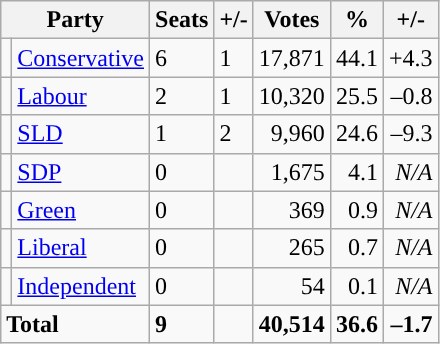<table class="wikitable sortable">
<tr>
<th colspan="2">Party</th>
<th>Seats</th>
<th>+/-</th>
<th>Votes</th>
<th>%</th>
<th>+/-</th>
</tr>
<tr>
<td style="background-color: "></td>
<td><a href='#'>Conservative</a></td>
<td>6</td>
<td> 1</td>
<td style="text-align:right;">17,871</td>
<td style="text-align:right;">44.1</td>
<td style="text-align:right;">+4.3</td>
</tr>
<tr>
<td style="background-color: "></td>
<td><a href='#'>Labour</a></td>
<td>2</td>
<td> 1</td>
<td style="text-align:right;">10,320</td>
<td style="text-align:right;">25.5</td>
<td style="text-align:right;">–0.8</td>
</tr>
<tr>
<td style="background-color: "></td>
<td><a href='#'>SLD</a></td>
<td>1</td>
<td> 2</td>
<td style="text-align:right;">9,960</td>
<td style="text-align:right;">24.6</td>
<td style="text-align:right;">–9.3</td>
</tr>
<tr>
<td style="background-color: "></td>
<td><a href='#'>SDP</a></td>
<td>0</td>
<td></td>
<td style="text-align:right;">1,675</td>
<td style="text-align:right;">4.1</td>
<td style="text-align:right;"><em>N/A</em></td>
</tr>
<tr>
<td style="background-color: "></td>
<td><a href='#'>Green</a></td>
<td>0</td>
<td></td>
<td style="text-align:right;">369</td>
<td style="text-align:right;">0.9</td>
<td style="text-align:right;"><em>N/A</em></td>
</tr>
<tr>
<td style="background-color: "></td>
<td><a href='#'>Liberal</a></td>
<td>0</td>
<td></td>
<td style="text-align:right;">265</td>
<td style="text-align:right;">0.7</td>
<td style="text-align:right;"><em>N/A</em></td>
</tr>
<tr>
<td style="background-color: "></td>
<td><a href='#'>Independent</a></td>
<td>0</td>
<td></td>
<td style="text-align:right;">54</td>
<td style="text-align:right;">0.1</td>
<td style="text-align:right;"><em>N/A</em></td>
</tr>
<tr>
<td colspan="2"><strong>Total</strong></td>
<td><strong>9</strong></td>
<td></td>
<td style="text-align:right;"><strong>40,514</strong></td>
<td style="text-align:right;"><strong>36.6</strong></td>
<td style="text-align:right;"><strong>–1.7</strong></td>
</tr>
</table>
